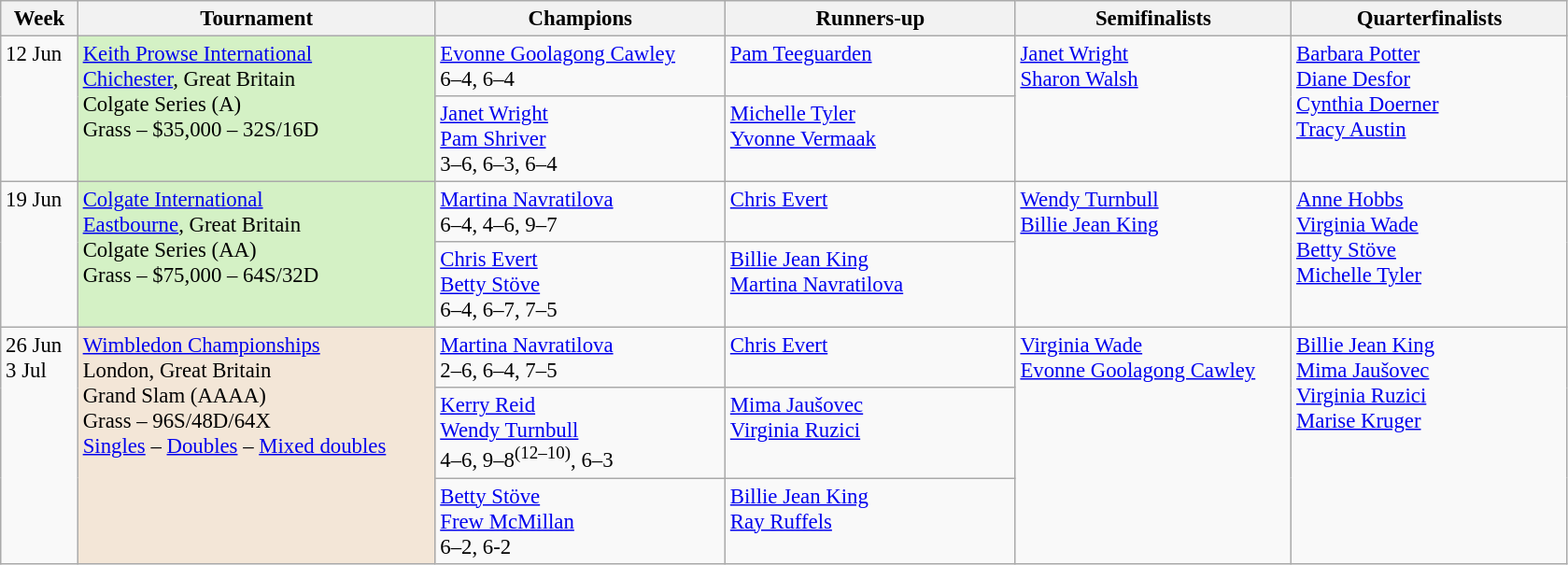<table class=wikitable style=font-size:95%>
<tr>
<th style="width:48px;">Week</th>
<th style="width:248px;">Tournament</th>
<th style="width:200px;">Champions</th>
<th style="width:200px;">Runners-up</th>
<th style="width:190px;">Semifinalists</th>
<th style="width:190px;">Quarterfinalists</th>
</tr>
<tr style="vertical-align: top;">
<td rowspan=2>12 Jun</td>
<td style="background:#D4F1C5;" rowspan="2"><a href='#'>Keith Prowse International</a><br> <a href='#'>Chichester</a>, Great Britain<br>Colgate Series (A)<br>Grass – $35,000 – 32S/16D</td>
<td> <a href='#'>Evonne Goolagong Cawley</a> <br>6–4, 6–4</td>
<td> <a href='#'>Pam Teeguarden</a></td>
<td rowspan=2> <a href='#'>Janet Wright</a><br> <a href='#'>Sharon Walsh</a></td>
<td rowspan=2> <a href='#'>Barbara Potter</a><br> <a href='#'>Diane Desfor</a><br> <a href='#'>Cynthia Doerner</a><br> <a href='#'>Tracy Austin</a></td>
</tr>
<tr style="vertical-align: top;">
<td> <a href='#'>Janet Wright</a><br>  <a href='#'>Pam Shriver</a> <br>3–6, 6–3, 6–4</td>
<td> <a href='#'>Michelle Tyler</a><br>  <a href='#'>Yvonne Vermaak</a></td>
</tr>
<tr style="vertical-align: top;">
<td rowspan=2>19 Jun</td>
<td style="background:#D4F1C5;" rowspan="2"><a href='#'>Colgate International</a><br> <a href='#'>Eastbourne</a>, Great Britain<br>Colgate Series (AA)<br>Grass – $75,000 – 64S/32D</td>
<td> <a href='#'>Martina Navratilova</a> <br>6–4, 4–6, 9–7</td>
<td> <a href='#'>Chris Evert</a></td>
<td rowspan=2> <a href='#'>Wendy Turnbull</a><br> <a href='#'>Billie Jean King</a></td>
<td rowspan=2> <a href='#'>Anne Hobbs</a><br> <a href='#'>Virginia Wade</a><br> <a href='#'>Betty Stöve</a><br> <a href='#'>Michelle Tyler</a></td>
</tr>
<tr style="vertical-align: top;">
<td> <a href='#'>Chris Evert</a><br> <a href='#'>Betty Stöve</a> <br> 6–4, 6–7, 7–5</td>
<td> <a href='#'>Billie Jean King</a><br>  <a href='#'>Martina Navratilova</a></td>
</tr>
<tr style="vertical-align: top;">
<td rowspan=3>26 Jun<br>3 Jul</td>
<td style="background:#F3E6D7;" rowspan="3"><a href='#'>Wimbledon Championships</a> <br> London, Great Britain<br>Grand Slam (AAAA)<br>Grass – 96S/48D/64X<br><a href='#'>Singles</a> – <a href='#'>Doubles</a> – <a href='#'>Mixed doubles</a></td>
<td> <a href='#'>Martina Navratilova</a> <br>2–6, 6–4, 7–5</td>
<td> <a href='#'>Chris Evert</a></td>
<td rowspan=3> <a href='#'>Virginia Wade</a><br> <a href='#'>Evonne Goolagong Cawley</a></td>
<td rowspan=3> <a href='#'>Billie Jean King</a><br> <a href='#'>Mima Jaušovec</a><br> <a href='#'>Virginia Ruzici</a><br> <a href='#'>Marise Kruger</a></td>
</tr>
<tr style="vertical-align: top;">
<td> <a href='#'>Kerry Reid</a><br>  <a href='#'>Wendy Turnbull</a> <br> 4–6, 9–8<sup>(12–10)</sup>, 6–3</td>
<td> <a href='#'>Mima Jaušovec</a> <br>  <a href='#'>Virginia Ruzici</a></td>
</tr>
<tr style="vertical-align: top;">
<td> <a href='#'>Betty Stöve</a><br>  <a href='#'>Frew McMillan</a> <br> 6–2, 6-2</td>
<td> <a href='#'>Billie Jean King</a><br>  <a href='#'>Ray Ruffels</a></td>
</tr>
</table>
